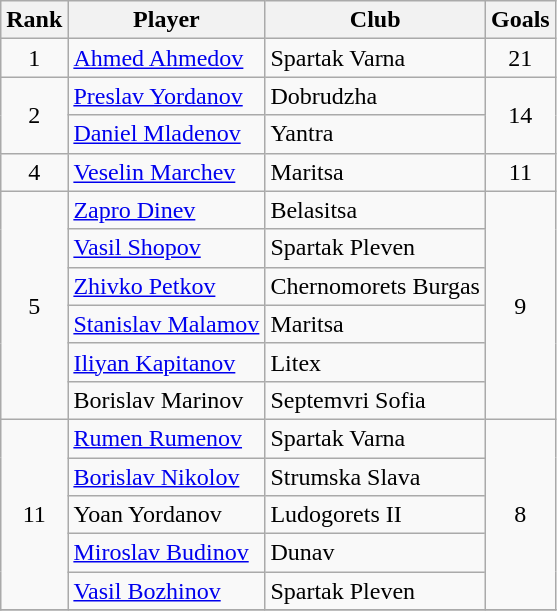<table class="wikitable" style="text-align:center">
<tr>
<th>Rank</th>
<th>Player</th>
<th>Club</th>
<th>Goals</th>
</tr>
<tr>
<td>1</td>
<td align="left"> <a href='#'>Ahmed Ahmedov</a></td>
<td align="left">Spartak Varna</td>
<td>21</td>
</tr>
<tr>
<td rowspan=2>2</td>
<td align="left"> <a href='#'>Preslav Yordanov</a></td>
<td align="left">Dobrudzha</td>
<td rowspan=2>14</td>
</tr>
<tr>
<td align="left"> <a href='#'>Daniel Mladenov</a></td>
<td align="left">Yantra</td>
</tr>
<tr>
<td>4</td>
<td align="left"> <a href='#'>Veselin Marchev</a></td>
<td align="left">Maritsa</td>
<td>11</td>
</tr>
<tr>
<td rowspan=6>5</td>
<td align="left"> <a href='#'>Zapro Dinev</a></td>
<td align="left">Belasitsa</td>
<td rowspan=6>9</td>
</tr>
<tr>
<td align="left"> <a href='#'>Vasil Shopov</a></td>
<td align="left">Spartak Pleven</td>
</tr>
<tr>
<td align="left"> <a href='#'>Zhivko Petkov</a></td>
<td align="left">Chernomorets Burgas</td>
</tr>
<tr>
<td align="left"> <a href='#'>Stanislav Malamov</a></td>
<td align="left">Maritsa</td>
</tr>
<tr>
<td align="left"> <a href='#'>Iliyan Kapitanov</a></td>
<td align="left">Litex</td>
</tr>
<tr>
<td align="left"> Borislav Marinov</td>
<td align="left">Septemvri Sofia</td>
</tr>
<tr>
<td rowspan=5>11</td>
<td align="left"> <a href='#'>Rumen Rumenov</a></td>
<td align="left">Spartak Varna</td>
<td rowspan=5>8</td>
</tr>
<tr>
<td align="left"> <a href='#'>Borislav Nikolov</a></td>
<td align="left">Strumska Slava</td>
</tr>
<tr>
<td align="left"> Yoan Yordanov</td>
<td align="left">Ludogorets II</td>
</tr>
<tr>
<td align="left"> <a href='#'>Miroslav Budinov</a></td>
<td align="left">Dunav</td>
</tr>
<tr>
<td align="left"> <a href='#'>Vasil Bozhinov</a></td>
<td align="left">Spartak Pleven</td>
</tr>
<tr>
</tr>
</table>
